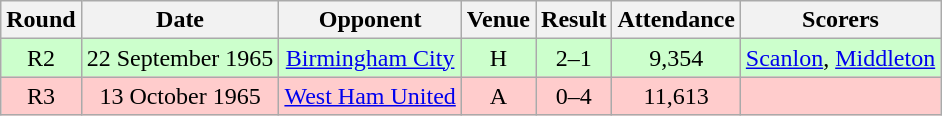<table class="wikitable" style="font-size:100%; text-align:center">
<tr>
<th>Round</th>
<th>Date</th>
<th>Opponent</th>
<th>Venue</th>
<th>Result</th>
<th>Attendance</th>
<th>Scorers</th>
</tr>
<tr style="background-color: #CCFFCC;">
<td>R2</td>
<td>22 September 1965</td>
<td><a href='#'>Birmingham City</a></td>
<td>H</td>
<td>2–1</td>
<td>9,354</td>
<td><a href='#'>Scanlon</a>, <a href='#'>Middleton</a></td>
</tr>
<tr style="background-color: #FFCCCC;">
<td>R3</td>
<td>13 October 1965</td>
<td><a href='#'>West Ham United</a></td>
<td>A</td>
<td>0–4</td>
<td>11,613</td>
<td></td>
</tr>
</table>
